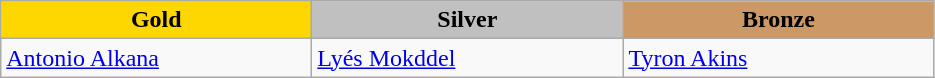<table class="wikitable" style="text-align:left">
<tr align="center">
<td width=200 bgcolor=gold><strong>Gold</strong></td>
<td width=200 bgcolor=silver><strong>Silver</strong></td>
<td width=200 bgcolor=CC9966><strong>Bronze</strong></td>
</tr>
<tr>
<td><a href='#'>Antonio Alkana</a><br><em></em></td>
<td><a href='#'>Lyés Mokddel</a><br><em></em></td>
<td><a href='#'>Tyron Akins</a><br><em></em></td>
</tr>
</table>
